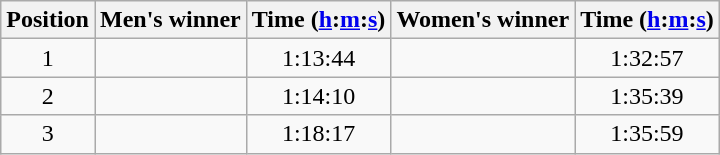<table class="wikitable sortable" style="text-align:center">
<tr>
<th>Position</th>
<th class=unsortable>Men's winner</th>
<th>Time (<a href='#'>h</a>:<a href='#'>m</a>:<a href='#'>s</a>)</th>
<th class=unsortable>Women's winner</th>
<th>Time (<a href='#'>h</a>:<a href='#'>m</a>:<a href='#'>s</a>)</th>
</tr>
<tr>
<td>1</td>
<td align=left></td>
<td>1:13:44</td>
<td align=left></td>
<td>1:32:57</td>
</tr>
<tr>
<td>2</td>
<td align=left></td>
<td>1:14:10</td>
<td align=left></td>
<td>1:35:39</td>
</tr>
<tr>
<td>3</td>
<td align=left></td>
<td>1:18:17</td>
<td align=left></td>
<td>1:35:59</td>
</tr>
</table>
